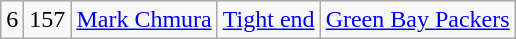<table class="wikitable" style="text-align:center">
<tr>
<td>6</td>
<td>157</td>
<td><a href='#'>Mark Chmura</a></td>
<td><a href='#'>Tight end</a></td>
<td><a href='#'>Green Bay Packers</a></td>
</tr>
</table>
